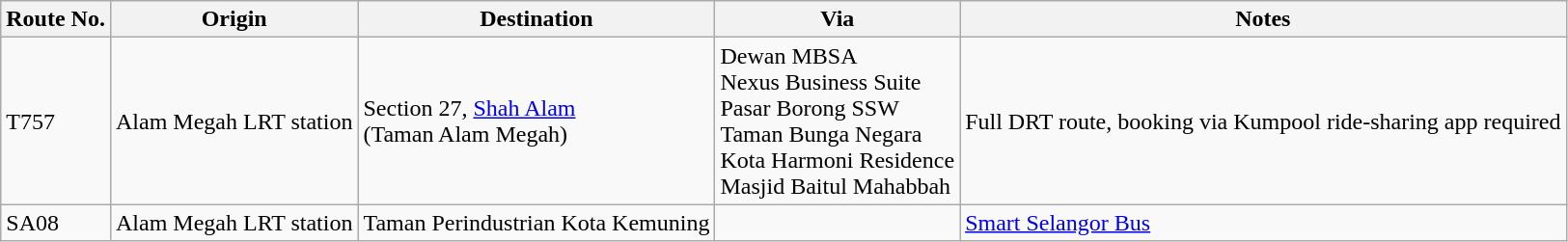<table class="wikitable">
<tr>
<th>Route No.</th>
<th>Origin</th>
<th>Destination</th>
<th>Via</th>
<th>Notes</th>
</tr>
<tr>
<td>T757</td>
<td> Alam Megah LRT station</td>
<td>Section 27, <a href='#'>Shah Alam</a> <br> (Taman Alam Megah)</td>
<td>Dewan MBSA <br> Nexus Business Suite <br> Pasar Borong SSW <br> Taman Bunga Negara <br> Kota Harmoni Residence <br> Masjid Baitul Mahabbah</td>
<td>Full DRT route, booking via Kumpool ride-sharing app required</td>
</tr>
<tr>
<td>SA08</td>
<td> Alam Megah LRT station</td>
<td>Taman Perindustrian Kota Kemuning</td>
<td></td>
<td><a href='#'>Smart Selangor Bus</a></td>
</tr>
</table>
